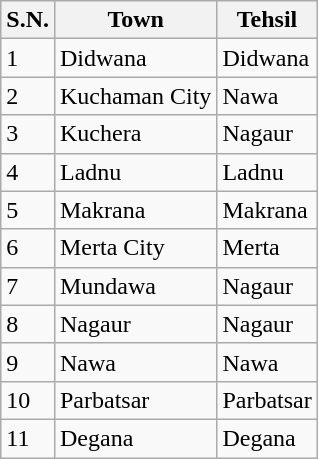<table class="wikitable">
<tr>
<th>S.N.</th>
<th>Town</th>
<th>Tehsil</th>
</tr>
<tr>
<td>1</td>
<td>Didwana</td>
<td>Didwana</td>
</tr>
<tr>
<td>2</td>
<td>Kuchaman  City</td>
<td>Nawa</td>
</tr>
<tr>
<td>3</td>
<td>Kuchera</td>
<td>Nagaur</td>
</tr>
<tr>
<td>4</td>
<td>Ladnu</td>
<td>Ladnu</td>
</tr>
<tr>
<td>5</td>
<td>Makrana</td>
<td>Makrana</td>
</tr>
<tr>
<td>6</td>
<td>Merta  City</td>
<td>Merta</td>
</tr>
<tr>
<td>7</td>
<td>Mundawa</td>
<td>Nagaur</td>
</tr>
<tr>
<td>8</td>
<td>Nagaur</td>
<td>Nagaur</td>
</tr>
<tr>
<td>9</td>
<td>Nawa</td>
<td>Nawa</td>
</tr>
<tr>
<td>10</td>
<td>Parbatsar</td>
<td>Parbatsar</td>
</tr>
<tr>
<td>11</td>
<td>Degana</td>
<td>Degana</td>
</tr>
</table>
